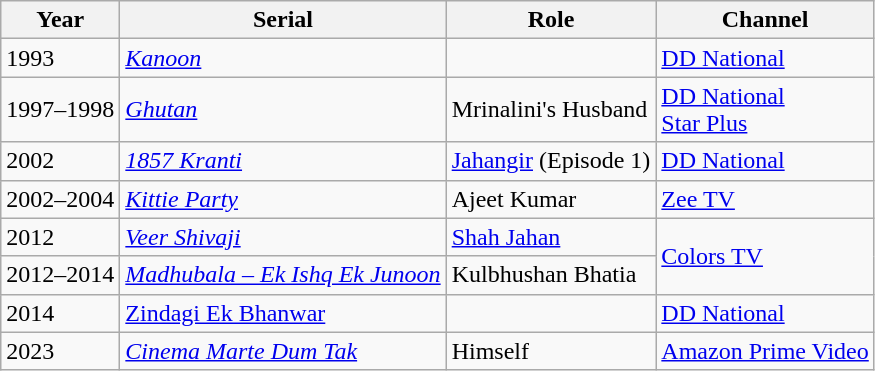<table class="wikitable sortable">
<tr>
<th>Year</th>
<th>Serial</th>
<th>Role</th>
<th>Channel</th>
</tr>
<tr>
<td>1993</td>
<td><em><a href='#'> Kanoon</a></em></td>
<td></td>
<td><a href='#'>DD National</a></td>
</tr>
<tr>
<td>1997–1998</td>
<td><em><a href='#'> Ghutan</a></em></td>
<td>Mrinalini's Husband</td>
<td><a href='#'>DD National</a> <br> <a href='#'>Star Plus</a></td>
</tr>
<tr>
<td>2002</td>
<td><em><a href='#'>1857 Kranti</a></em></td>
<td><a href='#'>Jahangir</a> (Episode 1)</td>
<td><a href='#'>DD National</a></td>
</tr>
<tr>
<td>2002–2004</td>
<td><em><a href='#'>Kittie Party</a></em></td>
<td>Ajeet Kumar</td>
<td><a href='#'>Zee TV</a></td>
</tr>
<tr>
<td>2012</td>
<td><em><a href='#'>Veer Shivaji</a></em></td>
<td><a href='#'>Shah Jahan</a></td>
<td rowspan = "2"><a href='#'>Colors TV</a></td>
</tr>
<tr>
<td>2012–2014</td>
<td><em><a href='#'>Madhubala – Ek Ishq Ek Junoon</a></em></td>
<td>Kulbhushan Bhatia</td>
</tr>
<tr>
<td>2014</td>
<td><a href='#'>Zindagi Ek Bhanwar</a></td>
<td></td>
<td><a href='#'>DD National</a></td>
</tr>
<tr>
<td>2023</td>
<td><em><a href='#'>Cinema Marte Dum Tak</a></em></td>
<td>Himself</td>
<td><a href='#'>Amazon Prime Video</a></td>
</tr>
</table>
